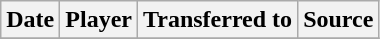<table class="wikitable plainrowheaders sortable">
<tr>
<th scope=col>Date</th>
<th scope=col>Player</th>
<th scope=col>Transferred to</th>
<th scope=col>Source</th>
</tr>
<tr>
</tr>
</table>
